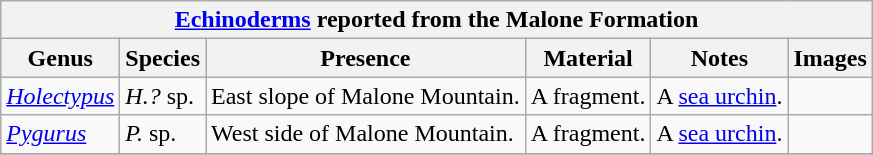<table class="wikitable" align="center">
<tr>
<th colspan="6" align="center"><strong><a href='#'>Echinoderms</a> reported from the Malone Formation</strong></th>
</tr>
<tr>
<th>Genus</th>
<th>Species</th>
<th>Presence</th>
<th><strong>Material</strong></th>
<th>Notes</th>
<th>Images</th>
</tr>
<tr>
<td><em><a href='#'>Holectypus</a></em></td>
<td><em>H.?</em> sp.</td>
<td>East slope of Malone Mountain.</td>
<td>A fragment.</td>
<td>A <a href='#'>sea urchin</a>.</td>
<td></td>
</tr>
<tr>
<td><em><a href='#'>Pygurus</a></em></td>
<td><em>P.</em> sp.</td>
<td>West side of Malone Mountain.</td>
<td>A fragment.</td>
<td>A <a href='#'>sea urchin</a>.</td>
<td></td>
</tr>
<tr>
</tr>
</table>
